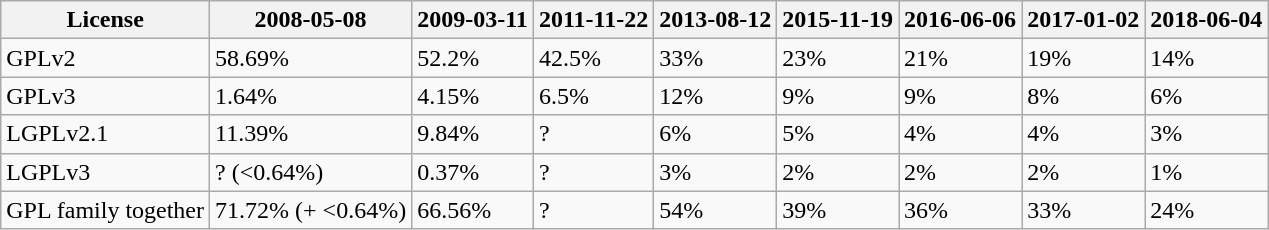<table class="wikitable sortable">
<tr>
<th>License</th>
<th>2008-05-08</th>
<th>2009-03-11</th>
<th>2011-11-22</th>
<th>2013-08-12</th>
<th>2015-11-19</th>
<th>2016-06-06</th>
<th>2017-01-02</th>
<th>2018-06-04</th>
</tr>
<tr>
<td>GPLv2</td>
<td>58.69%</td>
<td>52.2%</td>
<td>42.5%</td>
<td>33%</td>
<td>23%</td>
<td>21%</td>
<td>19%</td>
<td>14%</td>
</tr>
<tr>
<td>GPLv3</td>
<td>1.64%</td>
<td>4.15%</td>
<td>6.5%</td>
<td>12%</td>
<td>9%</td>
<td>9%</td>
<td>8%</td>
<td>6%</td>
</tr>
<tr>
<td>LGPLv2.1</td>
<td>11.39%</td>
<td>9.84%</td>
<td>?</td>
<td>6%</td>
<td>5%</td>
<td>4%</td>
<td>4%</td>
<td>3%</td>
</tr>
<tr>
<td>LGPLv3</td>
<td>? (<0.64%)</td>
<td>0.37%</td>
<td>?</td>
<td>3%</td>
<td>2%</td>
<td>2%</td>
<td>2%</td>
<td>1%</td>
</tr>
<tr>
<td>GPL family together</td>
<td>71.72% (+ <0.64%)</td>
<td>66.56%</td>
<td>?</td>
<td>54%</td>
<td>39%</td>
<td>36%</td>
<td>33%</td>
<td>24%</td>
</tr>
</table>
